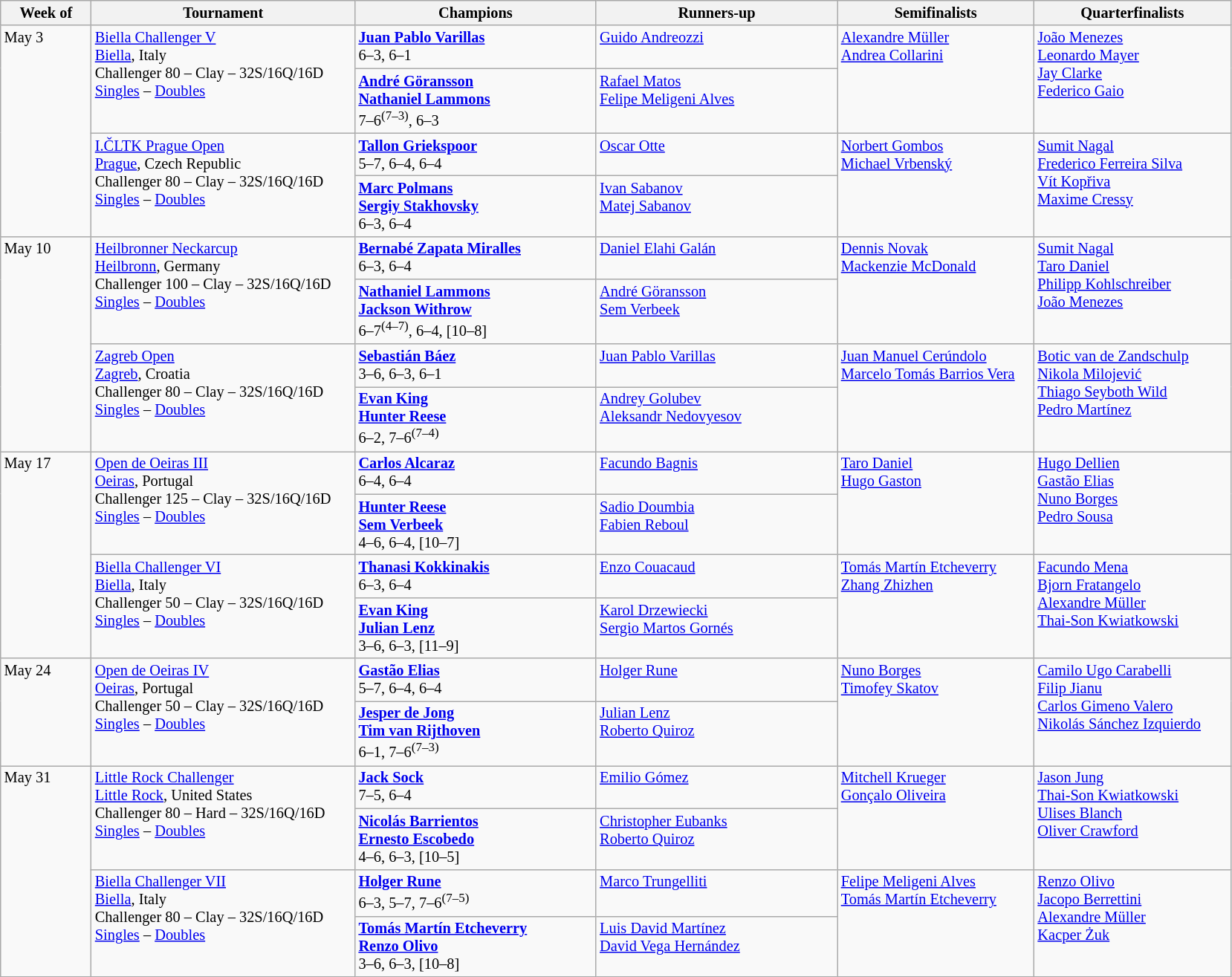<table class="wikitable" style="font-size:85%;">
<tr>
<th width="75">Week of</th>
<th width="230">Tournament</th>
<th width="210">Champions</th>
<th width="210">Runners-up</th>
<th width="170">Semifinalists</th>
<th width="170">Quarterfinalists</th>
</tr>
<tr valign=top>
<td rowspan=4>May 3</td>
<td rowspan=2><a href='#'>Biella Challenger V</a><br><a href='#'>Biella</a>, Italy <br> Challenger 80 – Clay – 32S/16Q/16D<br><a href='#'>Singles</a> – <a href='#'>Doubles</a></td>
<td> <strong><a href='#'>Juan Pablo Varillas</a></strong><br>6–3, 6–1</td>
<td> <a href='#'>Guido Andreozzi</a></td>
<td rowspan=2> <a href='#'>Alexandre Müller</a> <br>   <a href='#'>Andrea Collarini</a></td>
<td rowspan=2> <a href='#'>João Menezes</a> <br> <a href='#'>Leonardo Mayer</a> <br> <a href='#'>Jay Clarke</a> <br>  <a href='#'>Federico Gaio</a></td>
</tr>
<tr valign=top>
<td> <strong><a href='#'>André Göransson</a></strong><br> <strong><a href='#'>Nathaniel Lammons</a></strong><br>7–6<sup>(7–3)</sup>, 6–3</td>
<td> <a href='#'>Rafael Matos</a><br> <a href='#'>Felipe Meligeni Alves</a></td>
</tr>
<tr valign=top>
<td rowspan=2><a href='#'>I.ČLTK Prague Open</a><br><a href='#'>Prague</a>, Czech Republic <br> Challenger 80 – Clay – 32S/16Q/16D<br><a href='#'>Singles</a> – <a href='#'>Doubles</a></td>
<td> <strong><a href='#'>Tallon Griekspoor</a></strong><br>5–7, 6–4, 6–4</td>
<td> <a href='#'>Oscar Otte</a></td>
<td rowspan=2> <a href='#'>Norbert Gombos</a> <br>  <a href='#'>Michael Vrbenský</a></td>
<td rowspan=2> <a href='#'>Sumit Nagal</a> <br>  <a href='#'>Frederico Ferreira Silva</a> <br> <a href='#'>Vít Kopřiva</a> <br>  <a href='#'>Maxime Cressy</a></td>
</tr>
<tr valign=top>
<td> <strong><a href='#'>Marc Polmans</a></strong><br> <strong><a href='#'>Sergiy Stakhovsky</a></strong><br>6–3, 6–4</td>
<td> <a href='#'>Ivan Sabanov</a><br> <a href='#'>Matej Sabanov</a></td>
</tr>
<tr valign=top>
<td rowspan=4>May 10</td>
<td rowspan=2><a href='#'>Heilbronner Neckarcup</a><br><a href='#'>Heilbronn</a>, Germany <br> Challenger 100 – Clay – 32S/16Q/16D<br><a href='#'>Singles</a> – <a href='#'>Doubles</a></td>
<td> <strong><a href='#'>Bernabé Zapata Miralles</a></strong><br>6–3, 6–4</td>
<td> <a href='#'>Daniel Elahi Galán</a></td>
<td rowspan=2> <a href='#'>Dennis Novak</a> <br>  <a href='#'>Mackenzie McDonald</a></td>
<td rowspan=2> <a href='#'>Sumit Nagal</a> <br> <a href='#'>Taro Daniel</a> <br> <a href='#'>Philipp Kohlschreiber</a> <br>  <a href='#'>João Menezes</a></td>
</tr>
<tr valign=top>
<td> <strong><a href='#'>Nathaniel Lammons</a></strong><br> <strong><a href='#'>Jackson Withrow</a></strong><br>6–7<sup>(4–7)</sup>, 6–4, [10–8]</td>
<td> <a href='#'>André Göransson</a><br> <a href='#'>Sem Verbeek</a></td>
</tr>
<tr valign=top>
<td rowspan=2><a href='#'>Zagreb Open</a><br><a href='#'>Zagreb</a>, Croatia <br> Challenger 80 – Clay – 32S/16Q/16D<br><a href='#'>Singles</a> – <a href='#'>Doubles</a></td>
<td> <strong><a href='#'>Sebastián Báez</a></strong><br>3–6, 6–3, 6–1</td>
<td> <a href='#'>Juan Pablo Varillas</a></td>
<td rowspan=2> <a href='#'>Juan Manuel Cerúndolo</a> <br>  <a href='#'>Marcelo Tomás Barrios Vera</a></td>
<td rowspan=2> <a href='#'>Botic van de Zandschulp</a> <br> <a href='#'>Nikola Milojević</a> <br> <a href='#'>Thiago Seyboth Wild</a> <br>  <a href='#'>Pedro Martínez</a></td>
</tr>
<tr valign=top>
<td> <strong><a href='#'>Evan King</a></strong><br> <strong><a href='#'>Hunter Reese</a></strong><br>6–2, 7–6<sup>(7–4)</sup></td>
<td> <a href='#'>Andrey Golubev</a><br> <a href='#'>Aleksandr Nedovyesov</a></td>
</tr>
<tr valign=top>
<td rowspan=4>May 17</td>
<td rowspan=2><a href='#'>Open de Oeiras III</a><br><a href='#'>Oeiras</a>, Portugal <br> Challenger 125 – Clay – 32S/16Q/16D<br><a href='#'>Singles</a> – <a href='#'>Doubles</a></td>
<td> <strong><a href='#'>Carlos Alcaraz</a></strong><br>6–4, 6–4</td>
<td> <a href='#'>Facundo Bagnis</a></td>
<td rowspan=2> <a href='#'>Taro Daniel</a> <br>  <a href='#'>Hugo Gaston</a></td>
<td rowspan=2> <a href='#'>Hugo Dellien</a> <br> <a href='#'>Gastão Elias</a> <br>  <a href='#'>Nuno Borges</a> <br>  <a href='#'>Pedro Sousa</a></td>
</tr>
<tr valign=top>
<td> <strong><a href='#'>Hunter Reese</a></strong><br> <strong><a href='#'>Sem Verbeek</a></strong><br>4–6, 6–4, [10–7]</td>
<td> <a href='#'>Sadio Doumbia</a><br> <a href='#'>Fabien Reboul</a></td>
</tr>
<tr valign=top>
<td rowspan=2><a href='#'>Biella Challenger VI</a><br><a href='#'>Biella</a>, Italy <br> Challenger 50 – Clay – 32S/16Q/16D<br><a href='#'>Singles</a> – <a href='#'>Doubles</a></td>
<td> <strong><a href='#'>Thanasi Kokkinakis</a></strong><br>6–3, 6–4</td>
<td> <a href='#'>Enzo Couacaud</a></td>
<td rowspan=2> <a href='#'>Tomás Martín Etcheverry</a> <br>  <a href='#'>Zhang Zhizhen</a></td>
<td rowspan=2> <a href='#'>Facundo Mena</a> <br>  <a href='#'>Bjorn Fratangelo</a> <br>  <a href='#'>Alexandre Müller</a> <br>  <a href='#'>Thai-Son Kwiatkowski</a></td>
</tr>
<tr valign=top>
<td> <strong><a href='#'>Evan King</a></strong><br> <strong><a href='#'>Julian Lenz</a></strong><br>3–6, 6–3, [11–9]</td>
<td> <a href='#'>Karol Drzewiecki</a><br> <a href='#'>Sergio Martos Gornés</a></td>
</tr>
<tr valign=top>
<td rowspan=2>May 24</td>
<td rowspan=2><a href='#'>Open de Oeiras IV</a><br><a href='#'>Oeiras</a>, Portugal <br> Challenger 50 – Clay – 32S/16Q/16D<br><a href='#'>Singles</a> – <a href='#'>Doubles</a></td>
<td> <strong><a href='#'>Gastão Elias</a></strong><br>5–7, 6–4, 6–4</td>
<td> <a href='#'>Holger Rune</a></td>
<td rowspan=2> <a href='#'>Nuno Borges</a> <br>  <a href='#'>Timofey Skatov</a></td>
<td rowspan=2> <a href='#'>Camilo Ugo Carabelli</a> <br> <a href='#'>Filip Jianu</a> <br> <a href='#'>Carlos Gimeno Valero</a> <br>  <a href='#'>Nikolás Sánchez Izquierdo</a></td>
</tr>
<tr valign=top>
<td> <strong><a href='#'>Jesper de Jong</a></strong><br> <strong><a href='#'>Tim van Rijthoven</a></strong><br>6–1, 7–6<sup>(7–3)</sup></td>
<td> <a href='#'>Julian Lenz</a><br> <a href='#'>Roberto Quiroz</a></td>
</tr>
<tr valign=top>
<td rowspan=4>May 31</td>
<td rowspan=2><a href='#'>Little Rock Challenger</a><br><a href='#'>Little Rock</a>, United States <br> Challenger 80 – Hard – 32S/16Q/16D<br><a href='#'>Singles</a> – <a href='#'>Doubles</a></td>
<td> <strong><a href='#'>Jack Sock</a></strong><br>7–5, 6–4</td>
<td> <a href='#'>Emilio Gómez</a></td>
<td rowspan=2> <a href='#'>Mitchell Krueger</a> <br>  <a href='#'>Gonçalo Oliveira</a></td>
<td rowspan=2> <a href='#'>Jason Jung</a> <br> <a href='#'>Thai-Son Kwiatkowski</a> <br> <a href='#'>Ulises Blanch</a> <br>  <a href='#'>Oliver Crawford</a></td>
</tr>
<tr valign=top>
<td> <strong><a href='#'>Nicolás Barrientos</a></strong><br> <strong><a href='#'>Ernesto Escobedo</a></strong><br>4–6, 6–3, [10–5]</td>
<td> <a href='#'>Christopher Eubanks</a><br> <a href='#'>Roberto Quiroz</a></td>
</tr>
<tr valign=top>
<td rowspan=2><a href='#'>Biella Challenger VII</a><br><a href='#'>Biella</a>, Italy <br> Challenger 80 – Clay – 32S/16Q/16D<br><a href='#'>Singles</a> – <a href='#'>Doubles</a></td>
<td> <strong><a href='#'>Holger Rune</a></strong><br>6–3, 5–7, 7–6<sup>(7–5)</sup></td>
<td> <a href='#'>Marco Trungelliti</a></td>
<td rowspan=2> <a href='#'>Felipe Meligeni Alves</a> <br>  <a href='#'>Tomás Martín Etcheverry</a></td>
<td rowspan=2> <a href='#'>Renzo Olivo</a> <br> <a href='#'>Jacopo Berrettini</a><br> <a href='#'>Alexandre Müller</a><br>  <a href='#'>Kacper Żuk</a></td>
</tr>
<tr valign=top>
<td> <strong><a href='#'>Tomás Martín Etcheverry</a></strong><br> <strong><a href='#'>Renzo Olivo</a></strong><br>3–6, 6–3, [10–8]</td>
<td> <a href='#'>Luis David Martínez</a><br> <a href='#'>David Vega Hernández</a></td>
</tr>
</table>
